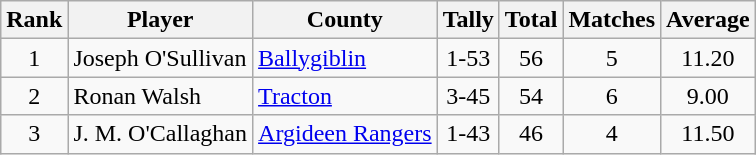<table class="wikitable">
<tr>
<th>Rank</th>
<th>Player</th>
<th>County</th>
<th>Tally</th>
<th>Total</th>
<th>Matches</th>
<th>Average</th>
</tr>
<tr>
<td rowspan="1" style="text-align:center;">1</td>
<td>Joseph O'Sullivan</td>
<td><a href='#'>Ballygiblin</a></td>
<td align=center>1-53</td>
<td align=center>56</td>
<td align=center>5</td>
<td align=center>11.20</td>
</tr>
<tr>
<td rowspan="1" style="text-align:center;">2</td>
<td>Ronan Walsh</td>
<td><a href='#'>Tracton</a></td>
<td align=center>3-45</td>
<td align=center>54</td>
<td align=center>6</td>
<td align=center>9.00</td>
</tr>
<tr>
<td rowspan="1" style="text-align:center;">3</td>
<td>J. M. O'Callaghan</td>
<td><a href='#'>Argideen Rangers</a></td>
<td align=center>1-43</td>
<td align=center>46</td>
<td align=center>4</td>
<td align=center>11.50</td>
</tr>
</table>
